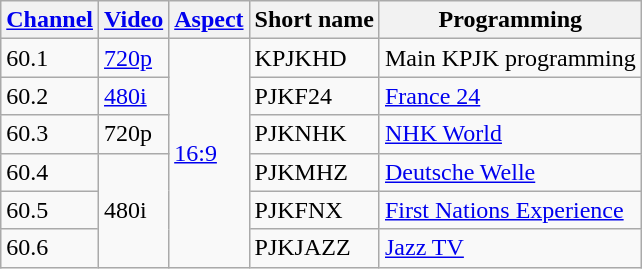<table class="wikitable">
<tr>
<th><a href='#'>Channel</a></th>
<th><a href='#'>Video</a></th>
<th><a href='#'>Aspect</a></th>
<th>Short name</th>
<th>Programming</th>
</tr>
<tr>
<td>60.1</td>
<td><a href='#'>720p</a></td>
<td rowspan=6><a href='#'>16:9</a></td>
<td>KPJKHD</td>
<td>Main KPJK programming</td>
</tr>
<tr>
<td>60.2</td>
<td><a href='#'>480i</a></td>
<td>PJKF24</td>
<td><a href='#'>France 24</a></td>
</tr>
<tr>
<td>60.3</td>
<td>720p</td>
<td>PJKNHK</td>
<td><a href='#'>NHK World</a></td>
</tr>
<tr>
<td>60.4</td>
<td rowspan=3>480i</td>
<td>PJKMHZ</td>
<td><a href='#'>Deutsche Welle</a></td>
</tr>
<tr>
<td>60.5</td>
<td>PJKFNX</td>
<td><a href='#'>First Nations Experience</a></td>
</tr>
<tr>
<td>60.6</td>
<td>PJKJAZZ</td>
<td><a href='#'>Jazz TV</a></td>
</tr>
</table>
